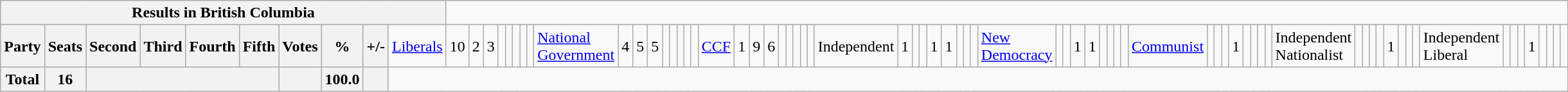<table class="wikitable">
<tr>
<th colspan=11>Results in British Columbia</th>
</tr>
<tr>
<th colspan=2>Party</th>
<th>Seats</th>
<th>Second</th>
<th>Third</th>
<th>Fourth</th>
<th>Fifth</th>
<th>Votes</th>
<th>%</th>
<th>+/-<br></th>
<td><a href='#'>Liberals</a></td>
<td align="right">10</td>
<td align="right">2</td>
<td align="right">3</td>
<td align="right"></td>
<td align="right"></td>
<td align="right"></td>
<td align="right"></td>
<td align="right"><br></td>
<td><a href='#'>National Government</a></td>
<td align="right">4</td>
<td align="right">5</td>
<td align="right">5</td>
<td align="right"></td>
<td align="right"></td>
<td align="right"></td>
<td align="right"></td>
<td align="right"><br></td>
<td><a href='#'>CCF</a></td>
<td align="right">1</td>
<td align="right">9</td>
<td align="right">6</td>
<td align="right"></td>
<td align="right"></td>
<td align="right"></td>
<td align="right"></td>
<td align="right"><br></td>
<td>Independent</td>
<td align="right">1</td>
<td align="right"></td>
<td align="right"></td>
<td align="right">1</td>
<td align="right">1</td>
<td align="right"></td>
<td align="right"></td>
<td align="right"><br></td>
<td><a href='#'>New Democracy</a></td>
<td align="right"></td>
<td align="right"></td>
<td align="right">1</td>
<td align="right">1</td>
<td align="right"></td>
<td align="right"></td>
<td align="right"></td>
<td align="right"><br></td>
<td><a href='#'>Communist</a></td>
<td align="right"></td>
<td align="right"></td>
<td align="right"></td>
<td align="right">1</td>
<td align="right"></td>
<td align="right"></td>
<td align="right"></td>
<td align="right"><br></td>
<td>Independent Nationalist</td>
<td align="right"></td>
<td align="right"></td>
<td align="right"></td>
<td align="right"></td>
<td align="right">1</td>
<td align="right"></td>
<td align="right"></td>
<td align="right"><br></td>
<td>Independent Liberal</td>
<td align="right"></td>
<td align="right"></td>
<td align="right"></td>
<td align="right">1</td>
<td align="right"></td>
<td align="right"></td>
<td align="right"></td>
<td align="right"></td>
</tr>
<tr>
<th colspan="2">Total</th>
<th>16</th>
<th colspan="4"></th>
<th></th>
<th>100.0</th>
<th></th>
</tr>
</table>
